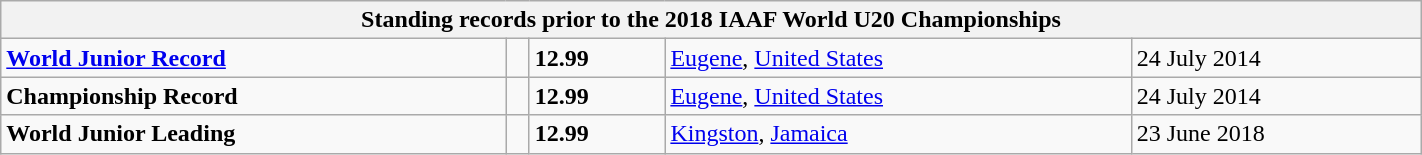<table class="wikitable" width=75%>
<tr>
<th colspan="5">Standing records prior to the 2018 IAAF World U20 Championships</th>
</tr>
<tr>
<td><strong><a href='#'>World Junior Record</a></strong></td>
<td></td>
<td><strong>12.99</strong></td>
<td><a href='#'>Eugene</a>, <a href='#'>United States</a></td>
<td>24 July 2014</td>
</tr>
<tr>
<td><strong>Championship Record</strong></td>
<td></td>
<td><strong>12.99</strong></td>
<td><a href='#'>Eugene</a>, <a href='#'>United States</a></td>
<td>24 July 2014</td>
</tr>
<tr>
<td><strong>World Junior Leading</strong></td>
<td></td>
<td><strong>12.99</strong></td>
<td><a href='#'>Kingston</a>, <a href='#'>Jamaica</a></td>
<td>23 June 2018</td>
</tr>
</table>
